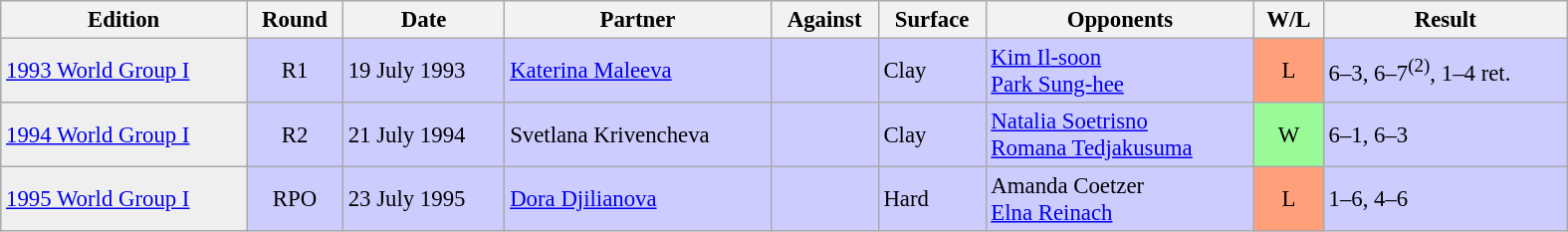<table class="wikitable" style="font-size:95%;" width="1050">
<tr>
<th>Edition</th>
<th>Round</th>
<th>Date</th>
<th>Partner</th>
<th>Against</th>
<th>Surface</th>
<th>Opponents</th>
<th>W/L</th>
<th>Result</th>
</tr>
<tr bgcolor=#CCCCFF>
<td bgcolor=#efefef><a href='#'>1993 World Group I</a></td>
<td align=center>R1</td>
<td>19 July 1993</td>
<td> <a href='#'>Katerina Maleeva</a></td>
<td></td>
<td>Clay</td>
<td> <a href='#'>Kim Il-soon</a><br> <a href='#'>Park Sung-hee</a></td>
<td bgcolor=#FFA07A align=center>L</td>
<td>6–3, 6–7<sup>(2)</sup>, 1–4 ret.</td>
</tr>
<tr bgcolor=#CCCCFF>
<td bgcolor=#efefef><a href='#'>1994 World Group I</a></td>
<td align=center>R2</td>
<td>21 July 1994</td>
<td> Svetlana Krivencheva</td>
<td></td>
<td>Clay</td>
<td> <a href='#'>Natalia Soetrisno</a><br> <a href='#'>Romana Tedjakusuma</a></td>
<td bgcolor=#98FB98 align=center>W</td>
<td>6–1, 6–3</td>
</tr>
<tr bgcolor=#CCCCFF>
<td bgcolor=#efefef><a href='#'>1995 World Group I</a></td>
<td align=center>RPO</td>
<td>23 July 1995</td>
<td> <a href='#'>Dora Djilianova</a></td>
<td></td>
<td>Hard</td>
<td> Amanda Coetzer<br> <a href='#'>Elna Reinach</a></td>
<td bgcolor=#FFA07A align=center>L</td>
<td>1–6, 4–6</td>
</tr>
</table>
